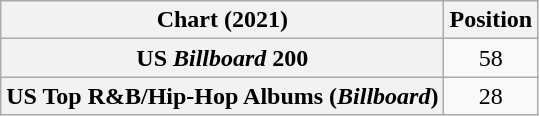<table class="wikitable sortable plainrowheaders" style="text-align:center">
<tr>
<th scope="col">Chart (2021)</th>
<th scope="col">Position</th>
</tr>
<tr>
<th scope="row">US <em>Billboard</em> 200</th>
<td>58</td>
</tr>
<tr>
<th scope="row">US Top R&B/Hip-Hop Albums (<em>Billboard</em>)</th>
<td>28</td>
</tr>
</table>
